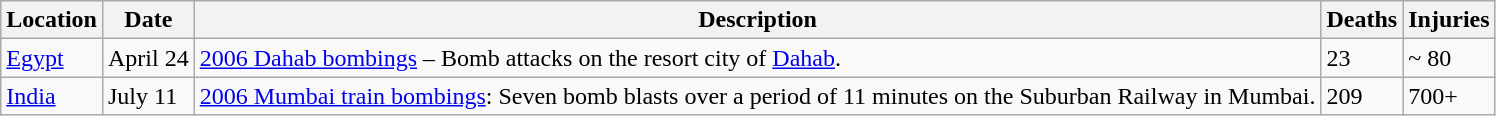<table class="wikitable sortable">
<tr>
<th scope="col">Location</th>
<th scope="col" data-sort-type="date">Date</th>
<th scope="col" class="unsortable">Description</th>
<th scope="col" data-sort-type="number">Deaths</th>
<th scope="col" data-sort-type="number">Injuries</th>
</tr>
<tr>
<td><a href='#'>Egypt</a></td>
<td>April 24</td>
<td><a href='#'>2006 Dahab bombings</a> – Bomb attacks on the resort city of <a href='#'>Dahab</a>.</td>
<td>23</td>
<td>~ 80</td>
</tr>
<tr>
<td><a href='#'>India</a></td>
<td>July 11</td>
<td><a href='#'>2006 Mumbai train bombings</a>: Seven bomb blasts over a period of 11 minutes on the Suburban Railway in Mumbai.</td>
<td>209</td>
<td>700+</td>
</tr>
</table>
